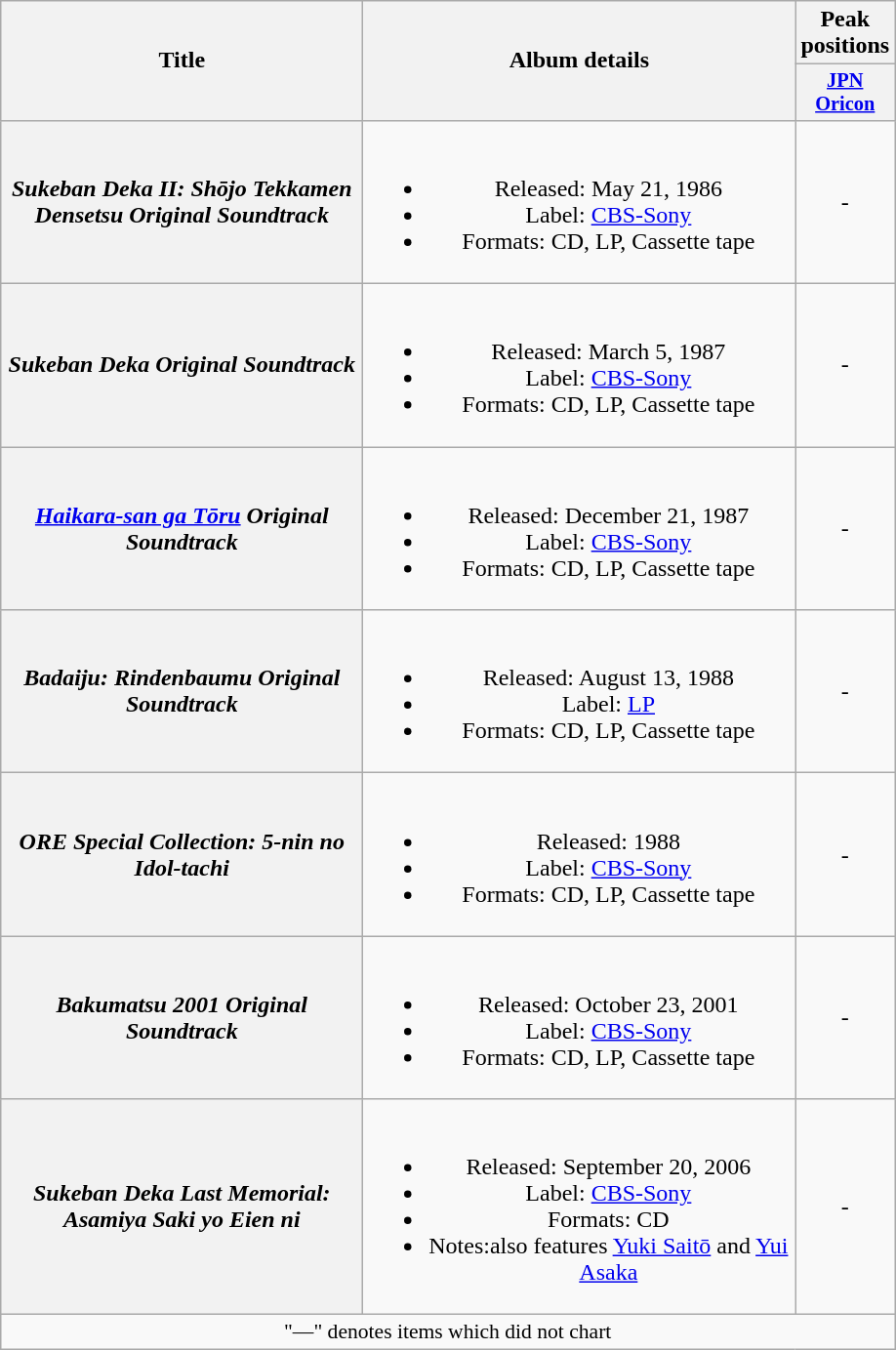<table class="wikitable plainrowheaders" style="text-align:center;">
<tr>
<th style="width:15em;" rowspan="2">Title</th>
<th style="width:18em;" rowspan="2">Album details</th>
<th colspan="1">Peak positions</th>
</tr>
<tr>
<th style="width:3em;font-size:85%"><a href='#'>JPN<br>Oricon</a><br></th>
</tr>
<tr>
<th scope="row"><em>Sukeban Deka II: Shōjo Tekkamen Densetsu Original Soundtrack</em></th>
<td><br><ul><li>Released: May 21, 1986</li><li>Label: <a href='#'>CBS-Sony</a></li><li>Formats: CD, LP, Cassette tape</li></ul></td>
<td>-</td>
</tr>
<tr>
<th scope="row"><em>Sukeban Deka Original Soundtrack</em></th>
<td><br><ul><li>Released: March 5, 1987</li><li>Label: <a href='#'>CBS-Sony</a></li><li>Formats: CD, LP, Cassette tape</li></ul></td>
<td>-</td>
</tr>
<tr>
<th scope="row"><em><a href='#'>Haikara-san ga Tōru</a> Original Soundtrack</em></th>
<td><br><ul><li>Released: December 21, 1987</li><li>Label: <a href='#'>CBS-Sony</a></li><li>Formats: CD, LP, Cassette tape</li></ul></td>
<td>-</td>
</tr>
<tr>
<th scope="row"><em>Badaiju: Rindenbaumu Original Soundtrack</em></th>
<td><br><ul><li>Released: August 13, 1988</li><li>Label: <a href='#'>LP</a></li><li>Formats: CD, LP, Cassette tape</li></ul></td>
<td>-</td>
</tr>
<tr>
<th scope="row"><em>ORE Special Collection: 5-nin no Idol-tachi</em></th>
<td><br><ul><li>Released: 1988</li><li>Label: <a href='#'>CBS-Sony</a></li><li>Formats: CD, LP, Cassette tape</li></ul></td>
<td>-</td>
</tr>
<tr>
<th scope="row"><em>Bakumatsu 2001 Original Soundtrack</em></th>
<td><br><ul><li>Released: October 23, 2001</li><li>Label: <a href='#'>CBS-Sony</a></li><li>Formats: CD, LP, Cassette tape</li></ul></td>
<td>-</td>
</tr>
<tr>
<th scope="row"><em>Sukeban Deka Last Memorial: Asamiya Saki yo Eien ni</em></th>
<td><br><ul><li>Released: September 20, 2006</li><li>Label: <a href='#'>CBS-Sony</a></li><li>Formats: CD</li><li>Notes:also features <a href='#'>Yuki Saitō</a> and <a href='#'>Yui Asaka</a></li></ul></td>
<td>-</td>
</tr>
<tr>
<td colspan="11" align="center" style="font-size:90%;">"—" denotes items which did not chart</td>
</tr>
</table>
